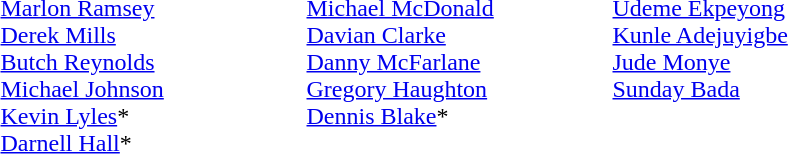<table>
<tr>
<td width=200 valign=top><em></em><br><a href='#'>Marlon Ramsey</a><br><a href='#'>Derek Mills</a><br><a href='#'>Butch Reynolds</a><br><a href='#'>Michael Johnson</a><br><a href='#'>Kevin Lyles</a>*<br><a href='#'>Darnell Hall</a>*</td>
<td width=200 valign=top><em></em><br><a href='#'>Michael McDonald</a><br><a href='#'>Davian Clarke</a><br><a href='#'>Danny McFarlane</a><br><a href='#'>Gregory Haughton</a><br><a href='#'>Dennis Blake</a>*</td>
<td width=200 valign=top><em></em><br><a href='#'>Udeme Ekpeyong</a><br><a href='#'>Kunle Adejuyigbe</a><br><a href='#'>Jude Monye</a><br><a href='#'>Sunday Bada</a></td>
</tr>
</table>
